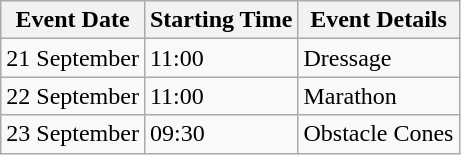<table class="wikitable">
<tr>
<th>Event Date</th>
<th>Starting Time</th>
<th>Event Details</th>
</tr>
<tr>
<td>21 September</td>
<td>11:00</td>
<td>Dressage</td>
</tr>
<tr>
<td>22 September</td>
<td>11:00</td>
<td>Marathon</td>
</tr>
<tr>
<td>23 September</td>
<td>09:30</td>
<td>Obstacle Cones</td>
</tr>
</table>
